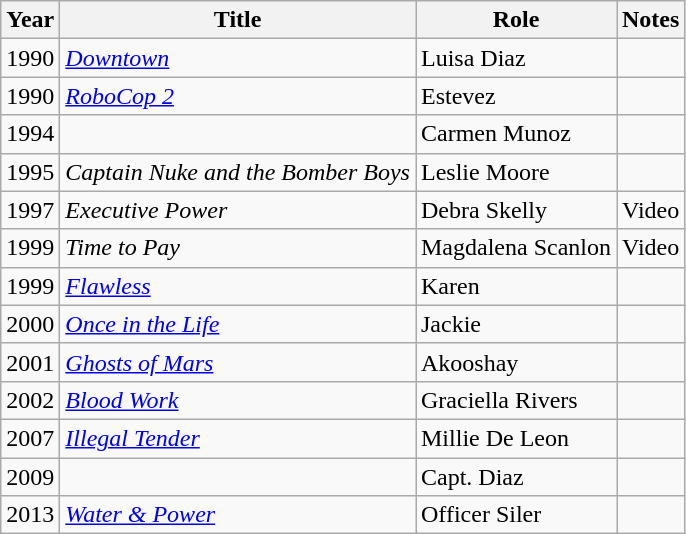<table class="wikitable sortable">
<tr>
<th>Year</th>
<th>Title</th>
<th>Role</th>
<th class="unsortable">Notes</th>
</tr>
<tr>
<td>1990</td>
<td><em><a href='#'>Downtown</a></em></td>
<td>Luisa Diaz</td>
<td></td>
</tr>
<tr>
<td>1990</td>
<td><em><a href='#'>RoboCop 2</a></em></td>
<td>Estevez</td>
<td></td>
</tr>
<tr>
<td>1994</td>
<td><em></em></td>
<td>Carmen Munoz</td>
<td></td>
</tr>
<tr>
<td>1995</td>
<td><em>Captain Nuke and the Bomber Boys</em></td>
<td>Leslie Moore</td>
<td></td>
</tr>
<tr>
<td>1997</td>
<td><em>Executive Power</em></td>
<td>Debra Skelly</td>
<td>Video</td>
</tr>
<tr>
<td>1999</td>
<td><em>Time to Pay</em></td>
<td>Magdalena Scanlon</td>
<td>Video</td>
</tr>
<tr>
<td>1999</td>
<td><em><a href='#'>Flawless</a></em></td>
<td>Karen</td>
<td></td>
</tr>
<tr>
<td>2000</td>
<td><em><a href='#'>Once in the Life</a></em></td>
<td>Jackie</td>
<td></td>
</tr>
<tr>
<td>2001</td>
<td><em><a href='#'>Ghosts of Mars</a></em></td>
<td>Akooshay</td>
<td></td>
</tr>
<tr>
<td>2002</td>
<td><em><a href='#'>Blood Work</a></em></td>
<td>Graciella Rivers</td>
<td></td>
</tr>
<tr>
<td>2007</td>
<td><em><a href='#'>Illegal Tender</a></em></td>
<td>Millie De Leon</td>
<td></td>
</tr>
<tr>
<td>2009</td>
<td><em></em></td>
<td>Capt. Diaz</td>
<td></td>
</tr>
<tr>
<td>2013</td>
<td><em><a href='#'>Water & Power</a></em></td>
<td>Officer Siler</td>
<td></td>
</tr>
</table>
